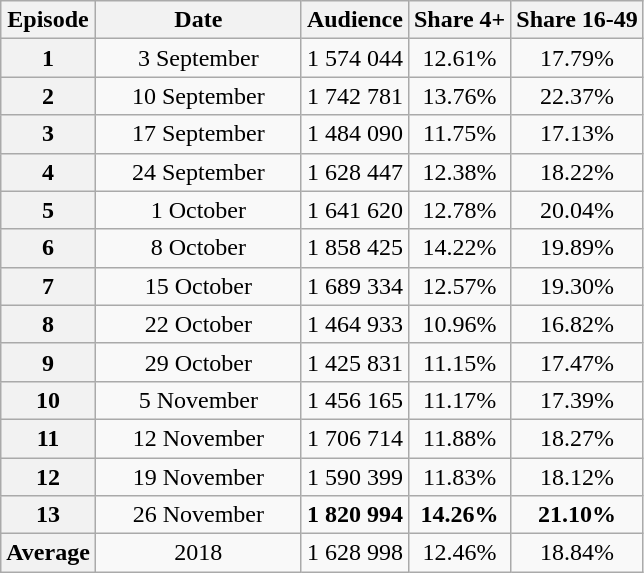<table class="wikitable sortable" style="text-align:center">
<tr>
<th>Episode</th>
<th scope="col" style="width:130px;">Date</th>
<th>Audience</th>
<th>Share 4+</th>
<th>Share 16-49</th>
</tr>
<tr>
<th>1</th>
<td>3 September</td>
<td>1 574 044</td>
<td>12.61%</td>
<td>17.79%</td>
</tr>
<tr>
<th>2</th>
<td>10 September</td>
<td>1 742 781</td>
<td>13.76%</td>
<td>22.37%</td>
</tr>
<tr>
<th>3</th>
<td>17 September</td>
<td>1 484 090</td>
<td>11.75%</td>
<td>17.13%</td>
</tr>
<tr>
<th>4</th>
<td>24 September</td>
<td>1 628 447</td>
<td>12.38%</td>
<td>18.22%</td>
</tr>
<tr>
<th>5</th>
<td>1 October</td>
<td>1 641 620</td>
<td>12.78%</td>
<td>20.04%</td>
</tr>
<tr>
<th>6</th>
<td>8 October</td>
<td>1 858 425</td>
<td>14.22%</td>
<td>19.89%</td>
</tr>
<tr>
<th>7</th>
<td>15 October</td>
<td>1 689 334</td>
<td>12.57%</td>
<td>19.30%</td>
</tr>
<tr>
<th>8</th>
<td>22 October</td>
<td>1 464 933</td>
<td>10.96%</td>
<td>16.82%</td>
</tr>
<tr>
<th>9</th>
<td>29 October</td>
<td>1 425 831</td>
<td>11.15%</td>
<td>17.47%</td>
</tr>
<tr>
<th>10</th>
<td>5 November</td>
<td>1 456 165</td>
<td>11.17%</td>
<td>17.39%</td>
</tr>
<tr>
<th>11</th>
<td>12 November</td>
<td>1 706 714</td>
<td>11.88%</td>
<td>18.27%</td>
</tr>
<tr>
<th>12</th>
<td>19 November</td>
<td>1 590 399</td>
<td>11.83%</td>
<td>18.12%</td>
</tr>
<tr>
<th>13</th>
<td>26 November</td>
<td><strong>1 820 994</strong></td>
<td><strong>14.26%</strong></td>
<td><strong>21.10%</strong></td>
</tr>
<tr>
<th>Average</th>
<td>2018</td>
<td>1 628 998</td>
<td>12.46%</td>
<td>18.84%</td>
</tr>
</table>
